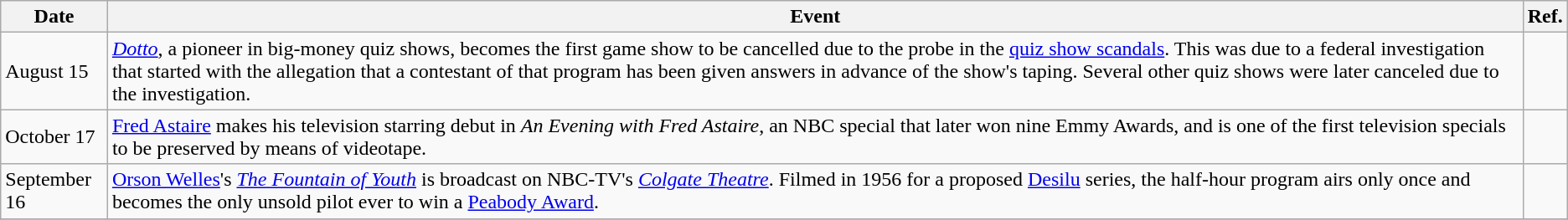<table class="wikitable sortable">
<tr>
<th>Date</th>
<th>Event</th>
<th>Ref.</th>
</tr>
<tr>
<td>August 15</td>
<td><em><a href='#'>Dotto</a></em>, a pioneer in big-money quiz shows, becomes the first game show to be cancelled due to the probe in the <a href='#'>quiz show scandals</a>. This was due to a federal investigation that started with the allegation that a contestant of that program has been given answers in advance of the show's taping. Several other quiz shows were later canceled due to the investigation.</td>
<td></td>
</tr>
<tr>
<td>October 17</td>
<td><a href='#'>Fred Astaire</a> makes his television starring debut in <em>An Evening with Fred Astaire</em>, an NBC special that later won nine Emmy Awards, and is one of the first television specials to be preserved by means of videotape.</td>
<td></td>
</tr>
<tr>
<td>September 16</td>
<td><a href='#'>Orson Welles</a>'s <em><a href='#'>The Fountain of Youth</a></em> is broadcast on NBC-TV's <em><a href='#'>Colgate Theatre</a></em>. Filmed in 1956 for a proposed <a href='#'>Desilu</a> series, the half-hour program airs only once and becomes the only unsold pilot ever to win a <a href='#'>Peabody Award</a>.</td>
<td></td>
</tr>
<tr>
</tr>
</table>
